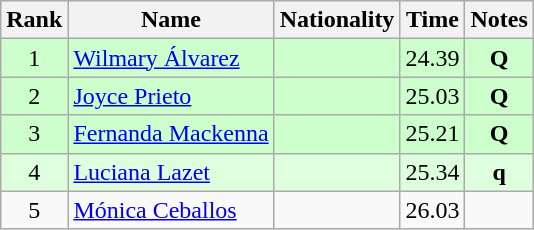<table class="wikitable sortable" style="text-align:center">
<tr>
<th>Rank</th>
<th>Name</th>
<th>Nationality</th>
<th>Time</th>
<th>Notes</th>
</tr>
<tr bgcolor=ccffcc>
<td align=center>1</td>
<td align=left><a href='#'>Wilmary Álvarez</a></td>
<td align=left></td>
<td>24.39</td>
<td><strong>Q</strong></td>
</tr>
<tr bgcolor=ccffcc>
<td align=center>2</td>
<td align=left><a href='#'>Joyce Prieto</a></td>
<td align=left></td>
<td>25.03</td>
<td><strong>Q</strong></td>
</tr>
<tr bgcolor=ccffcc>
<td align=center>3</td>
<td align=left><a href='#'>Fernanda Mackenna</a></td>
<td align=left></td>
<td>25.21</td>
<td><strong>Q</strong></td>
</tr>
<tr bgcolor=ddffdd>
<td align=center>4</td>
<td align=left><a href='#'>Luciana Lazet</a></td>
<td align=left></td>
<td>25.34</td>
<td><strong>q</strong></td>
</tr>
<tr>
<td align=center>5</td>
<td align=left><a href='#'>Mónica Ceballos</a></td>
<td align=left></td>
<td>26.03</td>
<td></td>
</tr>
</table>
